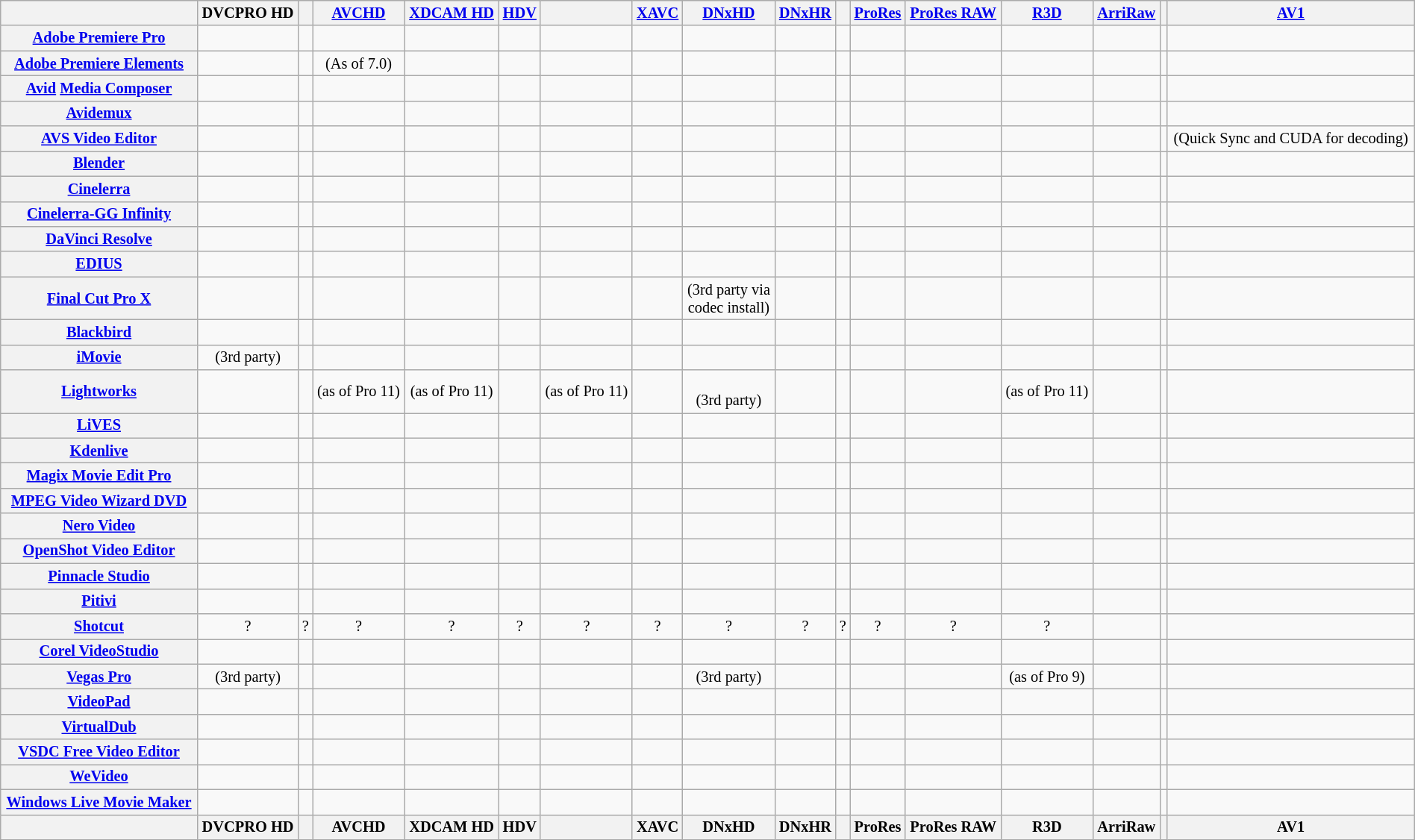<table class="wikitable sortable sort-under" style="font-size: 85%; text-align: center; width: 100%">
<tr>
<th></th>
<th>DVCPRO HD</th>
<th></th>
<th><a href='#'>AVCHD</a></th>
<th><a href='#'>XDCAM HD</a></th>
<th><a href='#'>HDV</a></th>
<th></th>
<th><a href='#'>XAVC</a></th>
<th><a href='#'>DNxHD</a></th>
<th><a href='#'>DNxHR</a></th>
<th></th>
<th><a href='#'>ProRes</a></th>
<th><a href='#'>ProRes RAW</a></th>
<th><a href='#'>R3D</a></th>
<th><a href='#'>ArriRaw</a></th>
<th></th>
<th><a href='#'>AV1</a></th>
</tr>
<tr>
<th><a href='#'>Adobe Premiere Pro</a></th>
<td></td>
<td></td>
<td></td>
<td></td>
<td></td>
<td></td>
<td></td>
<td></td>
<td></td>
<td></td>
<td></td>
<td></td>
<td></td>
<td></td>
<td></td>
<td></td>
</tr>
<tr>
<th><a href='#'>Adobe Premiere Elements</a></th>
<td></td>
<td></td>
<td> (As of 7.0)</td>
<td></td>
<td></td>
<td></td>
<td></td>
<td></td>
<td></td>
<td></td>
<td></td>
<td></td>
<td></td>
<td></td>
<td></td>
<td></td>
</tr>
<tr>
<th><a href='#'>Avid</a> <a href='#'>Media Composer</a></th>
<td></td>
<td></td>
<td></td>
<td></td>
<td></td>
<td></td>
<td></td>
<td></td>
<td></td>
<td></td>
<td></td>
<td></td>
<td></td>
<td></td>
<td></td>
<td></td>
</tr>
<tr>
<th><a href='#'>Avidemux</a></th>
<td></td>
<td></td>
<td></td>
<td></td>
<td></td>
<td></td>
<td></td>
<td></td>
<td></td>
<td></td>
<td></td>
<td></td>
<td></td>
<td></td>
<td></td>
<td></td>
</tr>
<tr>
<th><a href='#'>AVS Video Editor</a></th>
<td></td>
<td></td>
<td></td>
<td></td>
<td></td>
<td></td>
<td></td>
<td></td>
<td></td>
<td></td>
<td></td>
<td></td>
<td></td>
<td></td>
<td></td>
<td> (Quick Sync and CUDA for decoding)</td>
</tr>
<tr>
<th><a href='#'>Blender</a></th>
<td></td>
<td></td>
<td></td>
<td></td>
<td></td>
<td></td>
<td></td>
<td></td>
<td></td>
<td></td>
<td></td>
<td></td>
<td></td>
<td></td>
<td></td>
<td></td>
</tr>
<tr>
<th><a href='#'>Cinelerra</a></th>
<td></td>
<td></td>
<td></td>
<td></td>
<td></td>
<td></td>
<td></td>
<td></td>
<td></td>
<td></td>
<td></td>
<td></td>
<td></td>
<td></td>
<td></td>
<td></td>
</tr>
<tr>
<th><a href='#'>Cinelerra-GG Infinity</a></th>
<td></td>
<td></td>
<td></td>
<td></td>
<td></td>
<td></td>
<td></td>
<td></td>
<td></td>
<td></td>
<td></td>
<td></td>
<td></td>
<td></td>
<td></td>
<td></td>
</tr>
<tr>
<th><a href='#'>DaVinci Resolve</a></th>
<td></td>
<td></td>
<td></td>
<td></td>
<td></td>
<td></td>
<td></td>
<td></td>
<td></td>
<td></td>
<td></td>
<td></td>
<td></td>
<td></td>
<td></td>
<td></td>
</tr>
<tr>
<th><a href='#'>EDIUS</a></th>
<td></td>
<td></td>
<td></td>
<td></td>
<td></td>
<td></td>
<td></td>
<td></td>
<td></td>
<td></td>
<td></td>
<td></td>
<td></td>
<td></td>
<td></td>
<td></td>
</tr>
<tr>
<th><a href='#'>Final Cut Pro X</a></th>
<td></td>
<td></td>
<td></td>
<td></td>
<td></td>
<td></td>
<td></td>
<td> (3rd party via<br>codec install)</td>
<td></td>
<td></td>
<td></td>
<td></td>
<td></td>
<td></td>
<td></td>
<td></td>
</tr>
<tr>
<th><a href='#'>Blackbird</a></th>
<td></td>
<td></td>
<td></td>
<td></td>
<td></td>
<td></td>
<td></td>
<td></td>
<td></td>
<td></td>
<td></td>
<td></td>
<td></td>
<td></td>
<td></td>
<td></td>
</tr>
<tr>
<th><a href='#'>iMovie</a></th>
<td> (3rd party)</td>
<td></td>
<td></td>
<td></td>
<td></td>
<td></td>
<td></td>
<td></td>
<td></td>
<td></td>
<td></td>
<td></td>
<td></td>
<td></td>
<td></td>
<td></td>
</tr>
<tr>
<th><a href='#'>Lightworks</a></th>
<td></td>
<td></td>
<td> (as of Pro 11)</td>
<td> (as of Pro 11)</td>
<td></td>
<td> (as of Pro 11)</td>
<td></td>
<td><br>(3rd party)</td>
<td></td>
<td></td>
<td></td>
<td></td>
<td> (as of Pro 11)</td>
<td></td>
<td></td>
<td></td>
</tr>
<tr>
<th><a href='#'>LiVES</a></th>
<td></td>
<td></td>
<td></td>
<td></td>
<td></td>
<td></td>
<td></td>
<td></td>
<td></td>
<td></td>
<td></td>
<td></td>
<td></td>
<td></td>
<td></td>
<td></td>
</tr>
<tr>
<th><a href='#'>Kdenlive</a></th>
<td></td>
<td></td>
<td></td>
<td></td>
<td></td>
<td></td>
<td></td>
<td></td>
<td></td>
<td></td>
<td></td>
<td></td>
<td></td>
<td></td>
<td></td>
<td></td>
</tr>
<tr>
<th><a href='#'>Magix Movie Edit Pro</a></th>
<td></td>
<td></td>
<td></td>
<td></td>
<td></td>
<td></td>
<td></td>
<td></td>
<td></td>
<td></td>
<td></td>
<td></td>
<td></td>
<td></td>
<td></td>
<td></td>
</tr>
<tr>
<th><a href='#'>MPEG Video Wizard DVD</a></th>
<td></td>
<td></td>
<td></td>
<td></td>
<td></td>
<td></td>
<td></td>
<td></td>
<td></td>
<td></td>
<td></td>
<td></td>
<td></td>
<td></td>
<td></td>
<td></td>
</tr>
<tr>
<th><a href='#'>Nero Video</a></th>
<td></td>
<td></td>
<td></td>
<td></td>
<td></td>
<td></td>
<td></td>
<td></td>
<td></td>
<td></td>
<td></td>
<td></td>
<td></td>
<td></td>
<td></td>
<td></td>
</tr>
<tr>
<th><a href='#'>OpenShot Video Editor</a></th>
<td></td>
<td></td>
<td></td>
<td></td>
<td></td>
<td></td>
<td></td>
<td></td>
<td></td>
<td></td>
<td></td>
<td></td>
<td></td>
<td></td>
<td></td>
<td></td>
</tr>
<tr>
<th><a href='#'>Pinnacle Studio</a></th>
<td></td>
<td></td>
<td></td>
<td></td>
<td></td>
<td></td>
<td></td>
<td></td>
<td></td>
<td></td>
<td></td>
<td></td>
<td></td>
<td></td>
<td></td>
<td></td>
</tr>
<tr>
<th><a href='#'>Pitivi</a></th>
<td></td>
<td></td>
<td></td>
<td></td>
<td></td>
<td></td>
<td></td>
<td></td>
<td></td>
<td></td>
<td></td>
<td></td>
<td></td>
<td></td>
<td></td>
<td></td>
</tr>
<tr>
<th><a href='#'>Shotcut</a></th>
<td>?</td>
<td>?</td>
<td>?</td>
<td>?</td>
<td>?</td>
<td>?</td>
<td>?</td>
<td>?</td>
<td>?</td>
<td>?</td>
<td>?</td>
<td>?</td>
<td>?</td>
<td></td>
<td></td>
<td></td>
</tr>
<tr>
<th><a href='#'>Corel VideoStudio</a></th>
<td></td>
<td></td>
<td></td>
<td></td>
<td></td>
<td></td>
<td></td>
<td></td>
<td></td>
<td></td>
<td></td>
<td></td>
<td></td>
<td></td>
<td></td>
<td></td>
</tr>
<tr>
<th><a href='#'>Vegas Pro</a></th>
<td> (3rd party)</td>
<td></td>
<td></td>
<td></td>
<td></td>
<td></td>
<td></td>
<td> (3rd party)</td>
<td></td>
<td></td>
<td></td>
<td></td>
<td> (as of Pro 9)</td>
<td></td>
<td></td>
<td></td>
</tr>
<tr>
<th><a href='#'>VideoPad</a></th>
<td></td>
<td></td>
<td></td>
<td></td>
<td></td>
<td></td>
<td></td>
<td></td>
<td></td>
<td></td>
<td></td>
<td></td>
<td></td>
<td></td>
<td></td>
<td></td>
</tr>
<tr>
<th><a href='#'>VirtualDub</a></th>
<td></td>
<td></td>
<td></td>
<td></td>
<td></td>
<td></td>
<td></td>
<td></td>
<td></td>
<td></td>
<td></td>
<td></td>
<td></td>
<td></td>
<td></td>
<td></td>
</tr>
<tr>
<th><a href='#'>VSDC Free Video Editor</a></th>
<td></td>
<td></td>
<td></td>
<td></td>
<td></td>
<td></td>
<td></td>
<td></td>
<td></td>
<td></td>
<td></td>
<td></td>
<td></td>
<td></td>
<td></td>
<td></td>
</tr>
<tr>
<th><a href='#'>WeVideo</a></th>
<td></td>
<td></td>
<td></td>
<td></td>
<td></td>
<td></td>
<td></td>
<td></td>
<td></td>
<td></td>
<td></td>
<td></td>
<td></td>
<td></td>
<td></td>
<td></td>
</tr>
<tr>
<th><a href='#'>Windows Live Movie Maker</a></th>
<td></td>
<td></td>
<td></td>
<td></td>
<td></td>
<td></td>
<td></td>
<td></td>
<td></td>
<td></td>
<td></td>
<td></td>
<td></td>
<td></td>
<td></td>
<td></td>
</tr>
<tr class="sortbottom">
<th></th>
<th>DVCPRO HD</th>
<th></th>
<th>AVCHD</th>
<th>XDCAM HD</th>
<th>HDV</th>
<th></th>
<th>XAVC</th>
<th>DNxHD</th>
<th>DNxHR</th>
<th></th>
<th>ProRes</th>
<th>ProRes RAW</th>
<th>R3D</th>
<th>ArriRaw</th>
<th></th>
<th>AV1</th>
</tr>
</table>
